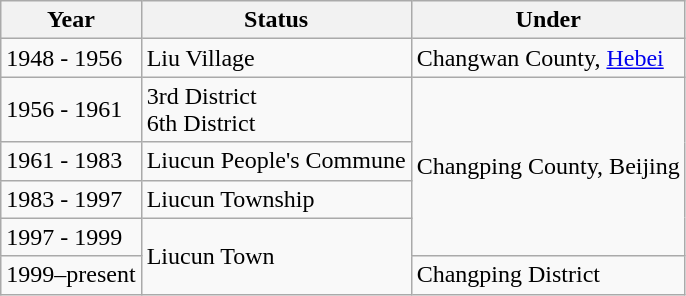<table class="wikitable">
<tr>
<th>Year</th>
<th>Status</th>
<th>Under</th>
</tr>
<tr>
<td>1948 - 1956</td>
<td>Liu Village</td>
<td>Changwan County, <a href='#'>Hebei</a></td>
</tr>
<tr>
<td>1956 - 1961</td>
<td>3rd District<br>6th District</td>
<td rowspan="4">Changping County, Beijing</td>
</tr>
<tr>
<td>1961 - 1983</td>
<td>Liucun People's Commune</td>
</tr>
<tr>
<td>1983 - 1997</td>
<td>Liucun Township</td>
</tr>
<tr>
<td>1997 - 1999</td>
<td rowspan="2">Liucun Town</td>
</tr>
<tr>
<td>1999–present</td>
<td>Changping District</td>
</tr>
</table>
